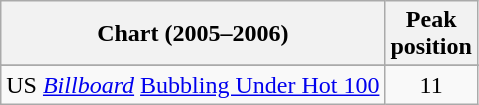<table class="wikitable sortable">
<tr>
<th align="left">Chart (2005–2006)</th>
<th align="center">Peak<br>position</th>
</tr>
<tr>
</tr>
<tr>
<td>US <em><a href='#'>Billboard</a></em> <a href='#'>Bubbling Under Hot 100</a></td>
<td align="center">11</td>
</tr>
</table>
